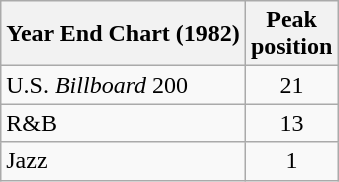<table class="wikitable">
<tr>
<th>Year End Chart (1982)</th>
<th>Peak<br>position</th>
</tr>
<tr>
<td>U.S. <em>Billboard</em> 200</td>
<td align="center">21</td>
</tr>
<tr>
<td>R&B</td>
<td align="center">13</td>
</tr>
<tr>
<td>Jazz</td>
<td align="center">1</td>
</tr>
</table>
